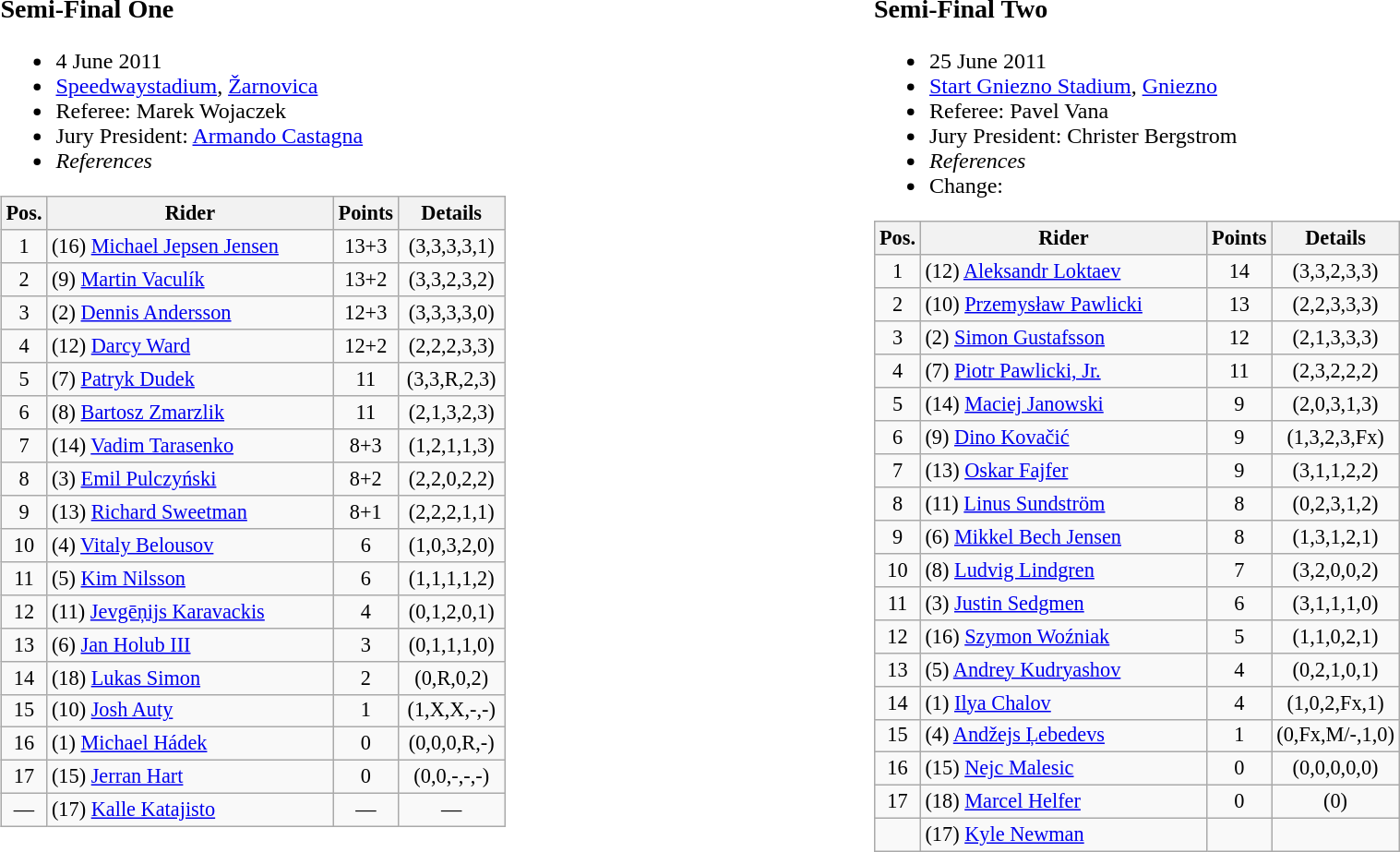<table width=100%>
<tr>
<td width=50% valign=top><br><h3>Semi-Final One</h3><ul><li>4 June 2011</li><li> <a href='#'>Speedwaystadium</a>, <a href='#'>Žarnovica</a></li><li>Referee: Marek Wojaczek</li><li>Jury President: <a href='#'>Armando Castagna</a></li><li><em>References</em> </li></ul><table class=wikitable style="font-size:93%;">
<tr>
<th width=25px>Pos.</th>
<th width=200px>Rider</th>
<th width=40px>Points</th>
<th width=70px>Details</th>
</tr>
<tr align=center >
<td>1</td>
<td align=left> (16) <a href='#'>Michael Jepsen Jensen</a></td>
<td>13+3</td>
<td>(3,3,3,3,1)</td>
</tr>
<tr align=center >
<td>2</td>
<td align=left> (9) <a href='#'>Martin Vaculík</a></td>
<td>13+2</td>
<td>(3,3,2,3,2)</td>
</tr>
<tr align=center >
<td>3</td>
<td align=left> (2) <a href='#'>Dennis Andersson</a></td>
<td>12+3</td>
<td>(3,3,3,3,0)</td>
</tr>
<tr align=center >
<td>4</td>
<td align=left> (12) <a href='#'>Darcy Ward</a></td>
<td>12+2</td>
<td>(2,2,2,3,3)</td>
</tr>
<tr align=center >
<td>5</td>
<td align=left> (7) <a href='#'>Patryk Dudek</a></td>
<td>11</td>
<td>(3,3,R,2,3)</td>
</tr>
<tr align=center >
<td>6</td>
<td align=left> (8) <a href='#'>Bartosz Zmarzlik</a></td>
<td>11</td>
<td>(2,1,3,2,3)</td>
</tr>
<tr align=center >
<td>7</td>
<td align=left> (14) <a href='#'>Vadim Tarasenko</a></td>
<td>8+3</td>
<td>(1,2,1,1,3)</td>
</tr>
<tr align=center>
<td>8</td>
<td align=left> (3) <a href='#'>Emil Pulczyński</a></td>
<td>8+2</td>
<td>(2,2,0,2,2)</td>
</tr>
<tr align=center>
<td>9</td>
<td align=left> (13) <a href='#'>Richard Sweetman</a></td>
<td>8+1</td>
<td>(2,2,2,1,1)</td>
</tr>
<tr align=center>
<td>10</td>
<td align=left> (4) <a href='#'>Vitaly Belousov</a></td>
<td>6</td>
<td>(1,0,3,2,0)</td>
</tr>
<tr align=center>
<td>11</td>
<td align=left> (5) <a href='#'>Kim Nilsson</a></td>
<td>6</td>
<td>(1,1,1,1,2)</td>
</tr>
<tr align=center>
<td>12</td>
<td align=left> (11) <a href='#'>Jevgēņijs Karavackis</a></td>
<td>4</td>
<td>(0,1,2,0,1)</td>
</tr>
<tr align=center>
<td>13</td>
<td align=left> (6) <a href='#'>Jan Holub III</a></td>
<td>3</td>
<td>(0,1,1,1,0)</td>
</tr>
<tr align=center>
<td>14</td>
<td align=left> (18) <a href='#'>Lukas Simon</a></td>
<td>2</td>
<td>(0,R,0,2)</td>
</tr>
<tr align=center>
<td>15</td>
<td align=left> (10) <a href='#'>Josh Auty</a></td>
<td>1</td>
<td>(1,X,X,-,-)</td>
</tr>
<tr align=center>
<td>16</td>
<td align=left> (1) <a href='#'>Michael Hádek</a></td>
<td>0</td>
<td>(0,0,0,R,-)</td>
</tr>
<tr align=center>
<td>17</td>
<td align=left> (15) <a href='#'>Jerran Hart</a></td>
<td>0</td>
<td>(0,0,-,-,-)</td>
</tr>
<tr align=center>
<td>—</td>
<td align=left> (17) <a href='#'>Kalle Katajisto</a></td>
<td>—</td>
<td>—</td>
</tr>
</table>
</td>
<td width=50% valign=top><br><h3>Semi-Final Two</h3><ul><li>25 June 2011</li><li> <a href='#'>Start Gniezno Stadium</a>, <a href='#'>Gniezno</a></li><li>Referee: Pavel Vana</li><li>Jury President: Christer Bergstrom</li><li><em>References</em></li><li>Change:</li></ul><table class=wikitable style="font-size:93%;">
<tr>
<th width=25px>Pos.</th>
<th width=200px>Rider</th>
<th width=40px>Points</th>
<th width=70px>Details</th>
</tr>
<tr align=center >
<td>1</td>
<td align=left> (12) <a href='#'>Aleksandr Loktaev</a></td>
<td>14</td>
<td>(3,3,2,3,3)</td>
</tr>
<tr align=center >
<td>2</td>
<td align=left> (10) <a href='#'>Przemysław Pawlicki</a></td>
<td>13</td>
<td>(2,2,3,3,3)</td>
</tr>
<tr align=center >
<td>3</td>
<td align=left> (2) <a href='#'>Simon Gustafsson</a></td>
<td>12</td>
<td>(2,1,3,3,3)</td>
</tr>
<tr align=center >
<td>4</td>
<td align=left> (7) <a href='#'>Piotr Pawlicki, Jr.</a></td>
<td>11</td>
<td>(2,3,2,2,2)</td>
</tr>
<tr align=center >
<td>5</td>
<td align=left> (14) <a href='#'>Maciej Janowski</a></td>
<td>9</td>
<td>(2,0,3,1,3)</td>
</tr>
<tr align=center >
<td>6</td>
<td align=left> (9) <a href='#'>Dino Kovačić</a></td>
<td>9</td>
<td>(1,3,2,3,Fx)</td>
</tr>
<tr align=center >
<td>7</td>
<td align=left> (13) <a href='#'>Oskar Fajfer</a></td>
<td>9</td>
<td>(3,1,1,2,2)</td>
</tr>
<tr align=center>
<td>8</td>
<td align=left> (11) <a href='#'>Linus Sundström</a></td>
<td>8</td>
<td>(0,2,3,1,2)</td>
</tr>
<tr align=center>
<td>9</td>
<td align=left> (6) <a href='#'>Mikkel Bech Jensen</a></td>
<td>8</td>
<td>(1,3,1,2,1)</td>
</tr>
<tr align=center>
<td>10</td>
<td align=left> (8) <a href='#'>Ludvig Lindgren</a></td>
<td>7</td>
<td>(3,2,0,0,2)</td>
</tr>
<tr align=center>
<td>11</td>
<td align=left> (3) <a href='#'>Justin Sedgmen</a></td>
<td>6</td>
<td>(3,1,1,1,0)</td>
</tr>
<tr align=center>
<td>12</td>
<td align=left> (16) <a href='#'>Szymon Woźniak</a></td>
<td>5</td>
<td>(1,1,0,2,1)</td>
</tr>
<tr align=center>
<td>13</td>
<td align=left> (5) <a href='#'>Andrey Kudryashov</a></td>
<td>4</td>
<td>(0,2,1,0,1)</td>
</tr>
<tr align=center>
<td>14</td>
<td align=left> (1) <a href='#'>Ilya Chalov</a></td>
<td>4</td>
<td>(1,0,2,Fx,1)</td>
</tr>
<tr align=center>
<td>15</td>
<td align=left> (4) <a href='#'>Andžejs Ļebedevs</a></td>
<td>1</td>
<td>(0,Fx,M/-,1,0)</td>
</tr>
<tr align=center>
<td>16</td>
<td align=left> (15) <a href='#'>Nejc Malesic</a></td>
<td>0</td>
<td>(0,0,0,0,0)</td>
</tr>
<tr align=center>
<td>17</td>
<td align=left> (18) <a href='#'>Marcel Helfer</a></td>
<td>0</td>
<td>(0)</td>
</tr>
<tr align=center>
<td></td>
<td align=left> (17) <a href='#'>Kyle Newman</a></td>
<td></td>
<td></td>
</tr>
</table>
</td>
</tr>
</table>
